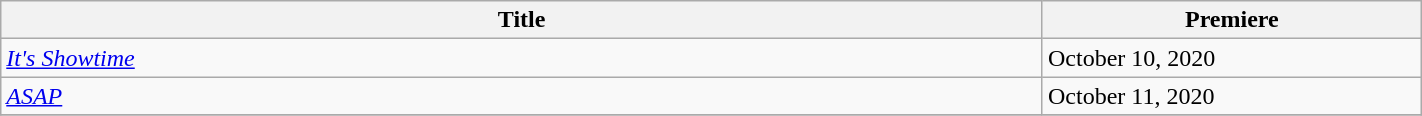<table class="wikitable sortable" width="75%">
<tr>
<th style="width:55%;">Title</th>
<th style="width:20%;">Premiere</th>
</tr>
<tr>
<td><em><a href='#'>It's Showtime</a></em></td>
<td>October 10, 2020</td>
</tr>
<tr>
<td><em><a href='#'>ASAP</a></em></td>
<td>October 11, 2020</td>
</tr>
<tr>
</tr>
</table>
